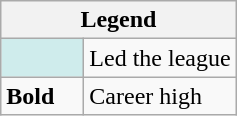<table class="wikitable mw-collapsible mw-collapsed">
<tr>
<th colspan="2">Legend</th>
</tr>
<tr>
<td style="background:#cfecec; width:3em;"></td>
<td>Led the league</td>
</tr>
<tr>
<td><strong>Bold</strong></td>
<td>Career high</td>
</tr>
</table>
